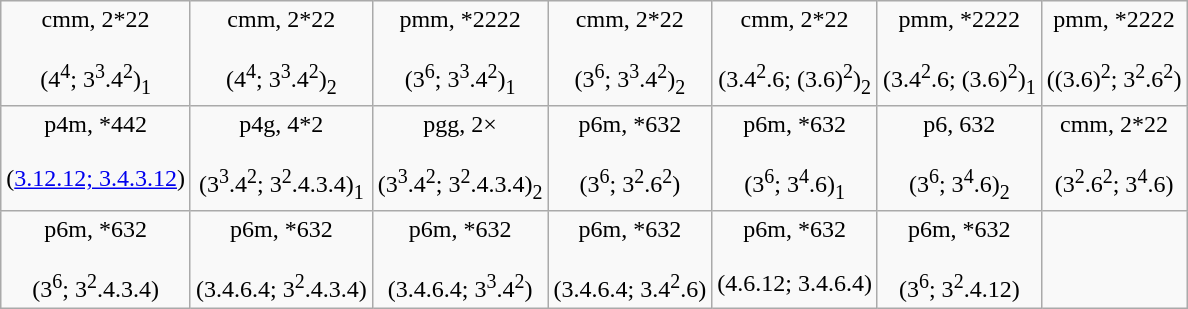<table class=wikitable>
<tr align=center valign=top>
<td>cmm, 2*22<br><br>(4<sup>4</sup>; 3<sup>3</sup>.4<sup>2</sup>)<sub>1</sub></td>
<td>cmm, 2*22<br><br>(4<sup>4</sup>; 3<sup>3</sup>.4<sup>2</sup>)<sub>2</sub></td>
<td>pmm, *2222<br><br>(3<sup>6</sup>; 3<sup>3</sup>.4<sup>2</sup>)<sub>1</sub></td>
<td>cmm, 2*22<br><br>(3<sup>6</sup>; 3<sup>3</sup>.4<sup>2</sup>)<sub>2</sub></td>
<td>cmm, 2*22<br><br>(3.4<sup>2</sup>.6; (3.6)<sup>2</sup>)<sub>2</sub></td>
<td>pmm, *2222<br><br>(3.4<sup>2</sup>.6; (3.6)<sup>2</sup>)<sub>1</sub></td>
<td>pmm, *2222<br><br>((3.6)<sup>2</sup>; 3<sup>2</sup>.6<sup>2</sup>)</td>
</tr>
<tr align=center valign=top>
<td>p4m, *442<br><br>(<a href='#'>3.12.12; 3.4.3.12</a>)</td>
<td>p4g, 4*2<br><br>(3<sup>3</sup>.4<sup>2</sup>; 3<sup>2</sup>.4.3.4)<sub>1</sub></td>
<td>pgg, 2×<br><br>(3<sup>3</sup>.4<sup>2</sup>; 3<sup>2</sup>.4.3.4)<sub>2</sub></td>
<td>p6m, *632<br><br>(3<sup>6</sup>; 3<sup>2</sup>.6<sup>2</sup>)</td>
<td>p6m, *632<br><br>(3<sup>6</sup>; 3<sup>4</sup>.6)<sub>1</sub></td>
<td>p6, 632<br><br>(3<sup>6</sup>; 3<sup>4</sup>.6)<sub>2</sub></td>
<td>cmm, 2*22<br><br>(3<sup>2</sup>.6<sup>2</sup>; 3<sup>4</sup>.6)</td>
</tr>
<tr align=center valign=top>
<td>p6m, *632<br><br>(3<sup>6</sup>; 3<sup>2</sup>.4.3.4)</td>
<td>p6m, *632<br><br>(3.4.6.4; 3<sup>2</sup>.4.3.4)</td>
<td>p6m, *632<br><br>(3.4.6.4; 3<sup>3</sup>.4<sup>2</sup>)</td>
<td>p6m, *632<br><br>(3.4.6.4; 3.4<sup>2</sup>.6)</td>
<td>p6m, *632<br><br>(4.6.12; 3.4.6.4)</td>
<td>p6m, *632<br><br>(3<sup>6</sup>; 3<sup>2</sup>.4.12)</td>
</tr>
</table>
